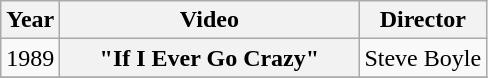<table class="wikitable plainrowheaders">
<tr>
<th>Year</th>
<th style="width:12em;">Video</th>
<th>Director</th>
</tr>
<tr>
<td>1989</td>
<th scope="row">"If I Ever Go Crazy"</th>
<td>Steve Boyle</td>
</tr>
<tr>
</tr>
</table>
